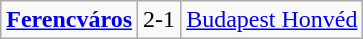<table class="wikitable">
<tr>
<td> <strong><a href='#'>Ferencváros</a></strong></td>
<td>2-1</td>
<td> <a href='#'>Budapest Honvéd</a></td>
</tr>
</table>
